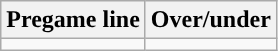<table class="wikitable">
<tr align="center">
<th>Pregame line</th>
<th>Over/under</th>
</tr>
<tr align="center">
<td></td>
<td></td>
</tr>
</table>
